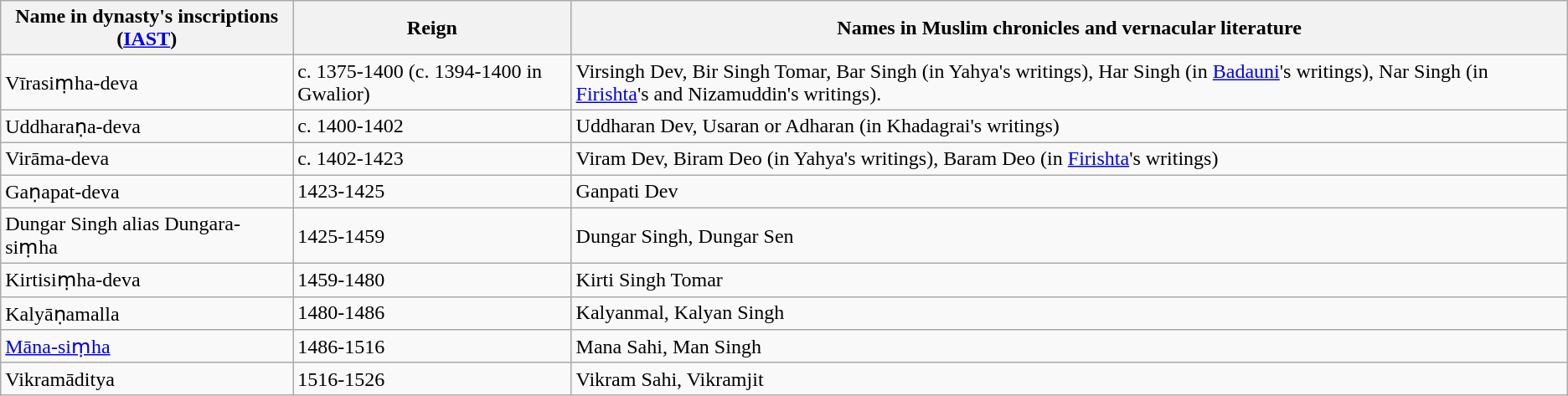<table class="wikitable">
<tr>
<th>Name in dynasty's inscriptions (<a href='#'>IAST</a>)</th>
<th>Reign</th>
<th>Names in Muslim chronicles and vernacular literature</th>
</tr>
<tr>
<td>Vīrasiṃha-deva</td>
<td>c. 1375-1400 (c. 1394-1400 in Gwalior)</td>
<td>Virsingh Dev, Bir Singh Tomar, Bar Singh (in Yahya's writings), Har Singh (in <a href='#'>Badauni</a>'s writings), Nar Singh (in <a href='#'>Firishta</a>'s and Nizamuddin's writings).</td>
</tr>
<tr>
<td>Uddharaṇa-deva</td>
<td>c. 1400-1402</td>
<td>Uddharan Dev, Usaran or Adharan (in Khadagrai's writings)</td>
</tr>
<tr>
<td>Virāma-deva</td>
<td>c. 1402-1423</td>
<td>Viram Dev, Biram Deo (in Yahya's writings), Baram Deo (in <a href='#'>Firishta</a>'s writings)</td>
</tr>
<tr>
<td>Gaṇapat-deva</td>
<td>1423-1425</td>
<td>Ganpati Dev</td>
</tr>
<tr>
<td>Dungar Singh alias Dungara-siṃha</td>
<td>1425-1459</td>
<td>Dungar Singh, Dungar Sen</td>
</tr>
<tr>
<td>Kirtisiṃha-deva</td>
<td>1459-1480</td>
<td>Kirti Singh Tomar</td>
</tr>
<tr>
<td>Kalyāṇamalla</td>
<td>1480-1486</td>
<td>Kalyanmal, Kalyan Singh</td>
</tr>
<tr>
<td><a href='#'>Māna-siṃha</a></td>
<td>1486-1516</td>
<td>Mana Sahi, Man Singh</td>
</tr>
<tr>
<td>Vikramāditya</td>
<td>1516-1526</td>
<td>Vikram Sahi, Vikramjit</td>
</tr>
</table>
